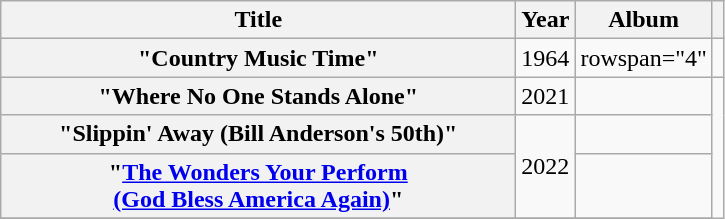<table class="wikitable plainrowheaders" style="text-align:center;">
<tr>
<th style="width:21em;">Title</th>
<th>Year</th>
<th>Album</th>
<th></th>
</tr>
<tr>
<th scope="row">"Country Music Time" </th>
<td>1964</td>
<td>rowspan="4" </td>
<td align="center"></td>
</tr>
<tr>
<th scope="row">"Where No One Stands Alone"</th>
<td>2021</td>
<td align="center"></td>
</tr>
<tr>
<th scope="row">"Slippin' Away (Bill Anderson's 50th)"</th>
<td rowspan="2">2022</td>
<td align="center"></td>
</tr>
<tr>
<th scope="row">"<a href='#'>The Wonders Your Perform<br>(God Bless America Again)</a>"</th>
<td align="center"></td>
</tr>
<tr>
</tr>
</table>
